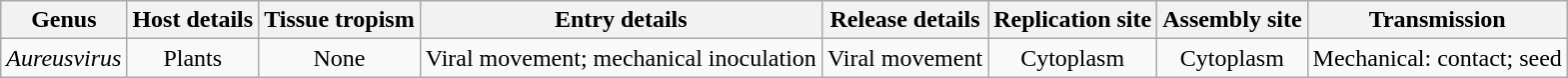<table class="wikitable sortable" style="text-align:center">
<tr>
<th>Genus</th>
<th>Host details</th>
<th>Tissue tropism</th>
<th>Entry details</th>
<th>Release details</th>
<th>Replication site</th>
<th>Assembly site</th>
<th>Transmission</th>
</tr>
<tr>
<td><em>Aureusvirus</em></td>
<td>Plants</td>
<td>None</td>
<td>Viral movement; mechanical inoculation</td>
<td>Viral movement</td>
<td>Cytoplasm</td>
<td>Cytoplasm</td>
<td>Mechanical: contact; seed</td>
</tr>
</table>
